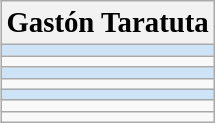<table class="wikitable" style="float: right;">
<tr>
<th><strong><big>Gastón Taratuta</big></strong></th>
</tr>
<tr>
<td style="background: #CEE3F6"></td>
</tr>
<tr>
<td></td>
</tr>
<tr>
<td style="background: #CEE3F6"></td>
</tr>
<tr>
<td></td>
</tr>
<tr>
<td style="background: #CEE3F6"></td>
</tr>
<tr>
<td></td>
</tr>
<tr>
<td></td>
</tr>
</table>
